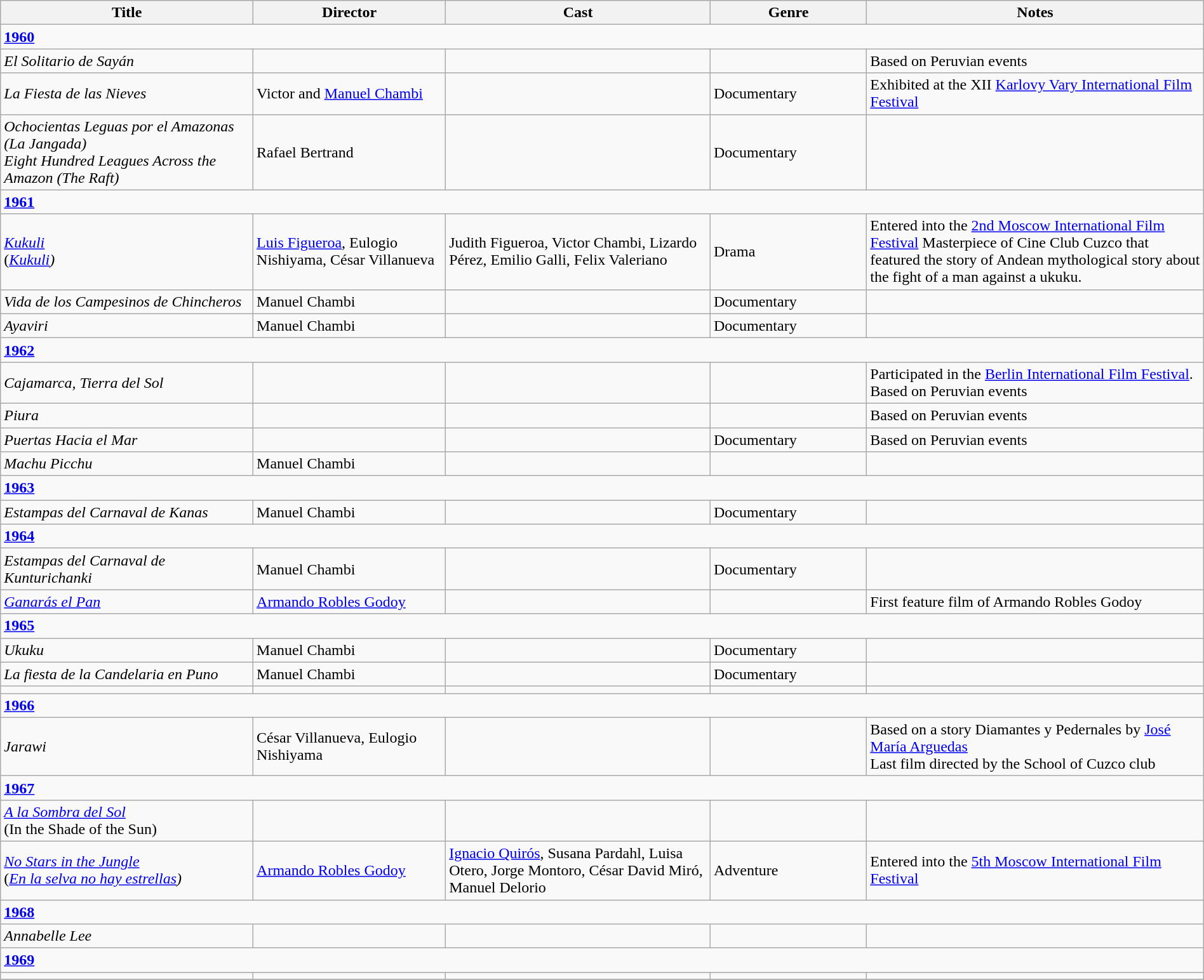<table class="wikitable" width= "100%">
<tr>
<th width=21%>Title</th>
<th width=16%>Director</th>
<th width=22%>Cast</th>
<th width=13%>Genre</th>
<th width=28%>Notes</th>
</tr>
<tr>
<td colspan="5" ><strong><a href='#'>1960</a></strong></td>
</tr>
<tr>
<td><em>El Solitario de Sayán</em></td>
<td></td>
<td></td>
<td></td>
<td>Based on Peruvian events</td>
</tr>
<tr>
<td><em>La Fiesta de las Nieves</em></td>
<td>Victor and <a href='#'>Manuel Chambi</a></td>
<td></td>
<td>Documentary</td>
<td>Exhibited at the XII <a href='#'>Karlovy Vary International Film Festival</a></td>
</tr>
<tr>
<td><em>Ochocientas Leguas por el Amazonas (La Jangada)</em><br><em>Eight Hundred Leagues Across the Amazon (The Raft)</em></td>
<td>Rafael Bertrand</td>
<td></td>
<td>Documentary</td>
<td></td>
</tr>
<tr>
<td colspan="5" ><strong><a href='#'>1961</a></strong></td>
</tr>
<tr>
<td><em><a href='#'>Kukuli</a></em><br>(<em><a href='#'>Kukuli</a>)</em></td>
<td><a href='#'>Luis Figueroa</a>, Eulogio Nishiyama, César Villanueva</td>
<td>Judith Figueroa, Victor Chambi, Lizardo Pérez, Emilio Galli, Felix Valeriano</td>
<td>Drama</td>
<td>Entered into the <a href='#'>2nd Moscow International Film Festival</a> Masterpiece of Cine Club Cuzco that featured the story of Andean mythological story about the fight of a man against a ukuku.</td>
</tr>
<tr>
<td><em>Vida de los Campesinos de Chincheros</em></td>
<td>Manuel Chambi</td>
<td></td>
<td>Documentary</td>
<td></td>
</tr>
<tr>
<td><em>Ayaviri</em></td>
<td>Manuel Chambi</td>
<td></td>
<td>Documentary</td>
<td></td>
</tr>
<tr>
<td colspan="5" ><strong><a href='#'>1962</a></strong></td>
</tr>
<tr>
<td><em>Cajamarca, Tierra del Sol</em></td>
<td></td>
<td></td>
<td></td>
<td>Participated in the <a href='#'>Berlin International Film Festival</a>. Based on Peruvian events</td>
</tr>
<tr>
<td><em>Piura</em></td>
<td></td>
<td></td>
<td></td>
<td>Based on Peruvian events</td>
</tr>
<tr>
<td><em>Puertas Hacia el Mar</em></td>
<td></td>
<td></td>
<td>Documentary</td>
<td>Based on Peruvian events</td>
</tr>
<tr>
<td><em>Machu Picchu</em></td>
<td>Manuel Chambi</td>
<td></td>
<td></td>
<td></td>
</tr>
<tr>
<td colspan="5" ><strong><a href='#'>1963</a></strong></td>
</tr>
<tr>
<td><em>Estampas del Carnaval de Kanas</em></td>
<td>Manuel Chambi</td>
<td></td>
<td>Documentary</td>
<td></td>
</tr>
<tr>
<td colspan="5" ><strong><a href='#'>1964</a></strong></td>
</tr>
<tr>
<td><em>Estampas del Carnaval de Kunturichanki</em></td>
<td>Manuel Chambi</td>
<td></td>
<td>Documentary</td>
<td></td>
</tr>
<tr>
<td><em><a href='#'>Ganarás el Pan</a></em></td>
<td><a href='#'>Armando Robles Godoy</a></td>
<td></td>
<td></td>
<td>First feature film of Armando Robles Godoy</td>
</tr>
<tr>
<td colspan="5" ><strong><a href='#'>1965</a></strong></td>
</tr>
<tr>
<td><em>Ukuku</em></td>
<td>Manuel Chambi</td>
<td></td>
<td>Documentary</td>
<td></td>
</tr>
<tr>
<td><em>La fiesta de la Candelaria en Puno</em></td>
<td>Manuel Chambi</td>
<td></td>
<td>Documentary</td>
<td></td>
</tr>
<tr>
<td></td>
<td></td>
<td></td>
<td></td>
<td></td>
</tr>
<tr>
<td colspan="5" ><strong><a href='#'>1966</a></strong></td>
</tr>
<tr>
<td><em>Jarawi</em></td>
<td>César Villanueva, Eulogio Nishiyama</td>
<td></td>
<td></td>
<td>Based on a story Diamantes y Pedernales by <a href='#'>José María Arguedas</a><br>Last film directed by the School of Cuzco club</td>
</tr>
<tr>
<td colspan="5" ><strong><a href='#'>1967</a></strong></td>
</tr>
<tr>
<td><em><a href='#'>A la Sombra del Sol</a></em><br>(In the Shade of the Sun)</td>
<td></td>
<td></td>
<td></td>
<td></td>
</tr>
<tr>
<td><em><a href='#'>No Stars in the Jungle</a></em><br>(<em><a href='#'>En la selva no hay estrellas</a>)</em></td>
<td><a href='#'>Armando Robles Godoy</a></td>
<td><a href='#'>Ignacio Quirós</a>, Susana Pardahl, Luisa Otero, Jorge Montoro, César David Miró, Manuel Delorio</td>
<td>Adventure</td>
<td>Entered into the <a href='#'>5th Moscow International Film Festival</a></td>
</tr>
<tr>
<td colspan="5" ><strong><a href='#'>1968</a></strong></td>
</tr>
<tr>
<td><em>Annabelle Lee</em></td>
<td></td>
<td></td>
<td></td>
<td></td>
</tr>
<tr>
<td colspan="5" ><strong><a href='#'>1969</a></strong></td>
</tr>
<tr>
<td></td>
<td></td>
<td></td>
<td></td>
<td></td>
</tr>
<tr>
</tr>
</table>
